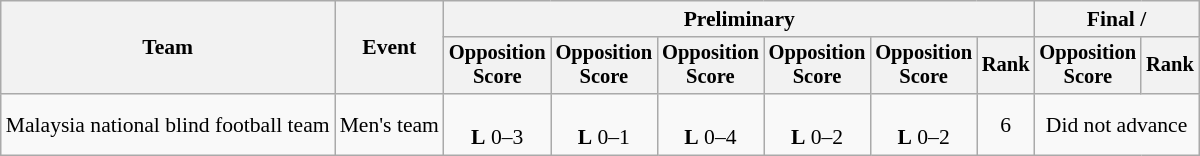<table class="wikitable" style="font-size:90%">
<tr>
<th rowspan=2>Team</th>
<th rowspan=2>Event</th>
<th colspan=6>Preliminary</th>
<th colspan=2>Final / </th>
</tr>
<tr style="font-size:95%">
<th>Opposition<br>Score</th>
<th>Opposition<br>Score</th>
<th>Opposition<br>Score</th>
<th>Opposition<br>Score</th>
<th>Opposition<br>Score</th>
<th>Rank</th>
<th>Opposition<br>Score</th>
<th>Rank</th>
</tr>
<tr align=center>
<td align=left>Malaysia national blind football team</td>
<td align=left>Men's team</td>
<td><br> <strong>L</strong> 0–3</td>
<td><br> <strong>L</strong> 0–1</td>
<td><br> <strong>L</strong> 0–4</td>
<td><br> <strong>L</strong> 0–2</td>
<td><br> <strong>L</strong> 0–2</td>
<td>6</td>
<td colspan="2">Did not advance</td>
</tr>
</table>
